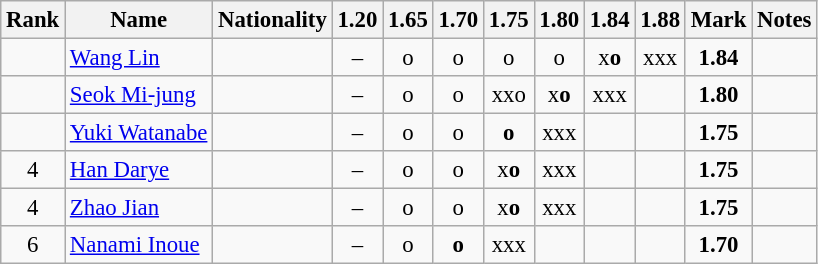<table class="wikitable sortable" style="text-align:center;font-size:95%">
<tr>
<th>Rank</th>
<th>Name</th>
<th>Nationality</th>
<th>1.20</th>
<th>1.65</th>
<th>1.70</th>
<th>1.75</th>
<th>1.80</th>
<th>1.84</th>
<th>1.88</th>
<th>Mark</th>
<th>Notes</th>
</tr>
<tr>
<td></td>
<td align=left><a href='#'>Wang Lin</a></td>
<td align=left></td>
<td>–</td>
<td>o</td>
<td>o</td>
<td>o</td>
<td>o</td>
<td>x<strong>o</strong></td>
<td>xxx</td>
<td><strong>1.84</strong></td>
<td></td>
</tr>
<tr>
<td></td>
<td align=left><a href='#'>Seok Mi-jung</a></td>
<td align=left></td>
<td>–</td>
<td>o</td>
<td>o</td>
<td>xxo</td>
<td>x<strong>o</strong></td>
<td>xxx</td>
<td></td>
<td><strong>1.80</strong></td>
<td></td>
</tr>
<tr>
<td></td>
<td align=left><a href='#'>Yuki Watanabe</a></td>
<td align=left></td>
<td>–</td>
<td>o</td>
<td>o</td>
<td><strong>o</strong></td>
<td>xxx</td>
<td></td>
<td></td>
<td><strong>1.75</strong></td>
<td></td>
</tr>
<tr>
<td>4</td>
<td align=left><a href='#'>Han Darye</a></td>
<td align=left></td>
<td>–</td>
<td>o</td>
<td>o</td>
<td>x<strong>o</strong></td>
<td>xxx</td>
<td></td>
<td></td>
<td><strong>1.75</strong></td>
<td></td>
</tr>
<tr>
<td>4</td>
<td align=left><a href='#'>Zhao Jian</a></td>
<td align=left></td>
<td>–</td>
<td>o</td>
<td>o</td>
<td>x<strong>o</strong></td>
<td>xxx</td>
<td></td>
<td></td>
<td><strong>1.75</strong></td>
<td></td>
</tr>
<tr>
<td>6</td>
<td align=left><a href='#'>Nanami Inoue</a></td>
<td align=left></td>
<td>–</td>
<td>o</td>
<td><strong>o</strong></td>
<td>xxx</td>
<td></td>
<td></td>
<td></td>
<td><strong>1.70</strong></td>
<td></td>
</tr>
</table>
